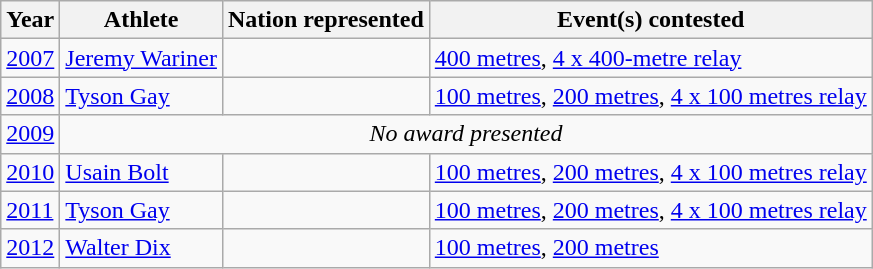<table class="wikitable">
<tr style="white-space: nowrap;">
<th>Year</th>
<th>Athlete</th>
<th>Nation represented</th>
<th>Event(s) contested</th>
</tr>
<tr>
<td><a href='#'>2007</a></td>
<td><a href='#'>Jeremy Wariner</a></td>
<td></td>
<td><a href='#'>400 metres</a>, <a href='#'>4 x 400-metre relay</a></td>
</tr>
<tr>
<td><a href='#'>2008</a></td>
<td><a href='#'>Tyson Gay</a></td>
<td></td>
<td><a href='#'>100 metres</a>, <a href='#'>200 metres</a>, <a href='#'>4 x 100 metres relay</a></td>
</tr>
<tr>
<td><a href='#'>2009</a></td>
<td colspan=3 align=center><em>No award presented</em></td>
</tr>
<tr>
<td><a href='#'>2010</a></td>
<td><a href='#'>Usain Bolt</a></td>
<td></td>
<td><a href='#'>100 metres</a>, <a href='#'>200 metres</a>, <a href='#'>4 x 100 metres relay</a></td>
</tr>
<tr>
<td><a href='#'>2011</a></td>
<td><a href='#'>Tyson Gay</a></td>
<td></td>
<td><a href='#'>100 metres</a>, <a href='#'>200 metres</a>, <a href='#'>4 x 100 metres relay</a></td>
</tr>
<tr>
<td><a href='#'>2012</a></td>
<td><a href='#'>Walter Dix</a></td>
<td></td>
<td><a href='#'>100 metres</a>, <a href='#'>200 metres</a></td>
</tr>
</table>
